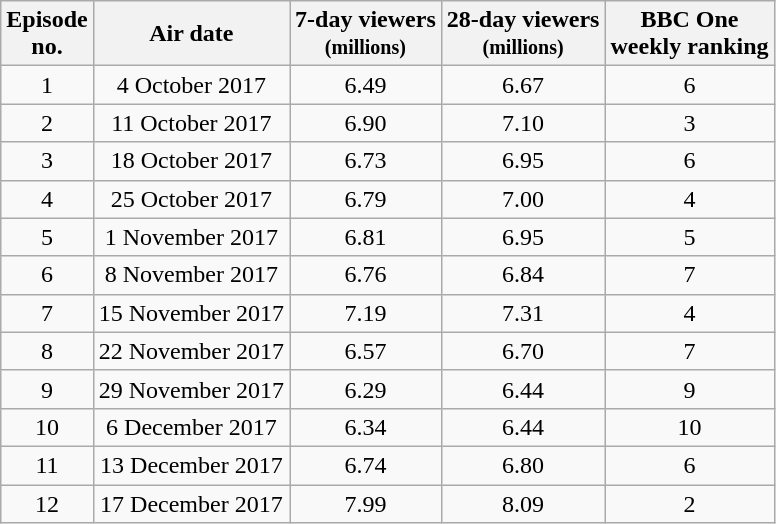<table class="wikitable" style="text-align:center;">
<tr>
<th>Episode<br>no.</th>
<th>Air date</th>
<th>7-day viewers<br><small>(millions)</small></th>
<th>28-day viewers<br><small>(millions)</small></th>
<th>BBC One<br>weekly ranking</th>
</tr>
<tr>
<td>1</td>
<td>4 October 2017</td>
<td>6.49</td>
<td>6.67</td>
<td>6</td>
</tr>
<tr>
<td>2</td>
<td>11 October 2017</td>
<td>6.90</td>
<td>7.10</td>
<td>3</td>
</tr>
<tr>
<td>3</td>
<td>18 October 2017</td>
<td>6.73</td>
<td>6.95</td>
<td>6</td>
</tr>
<tr>
<td>4</td>
<td>25 October 2017</td>
<td>6.79</td>
<td>7.00</td>
<td>4</td>
</tr>
<tr>
<td>5</td>
<td>1 November 2017</td>
<td>6.81</td>
<td>6.95</td>
<td>5</td>
</tr>
<tr>
<td>6</td>
<td>8 November 2017</td>
<td>6.76</td>
<td>6.84</td>
<td>7</td>
</tr>
<tr>
<td>7</td>
<td>15 November 2017</td>
<td>7.19</td>
<td>7.31</td>
<td>4</td>
</tr>
<tr>
<td>8</td>
<td>22 November 2017</td>
<td>6.57</td>
<td>6.70</td>
<td>7</td>
</tr>
<tr>
<td>9</td>
<td>29 November 2017</td>
<td>6.29</td>
<td>6.44</td>
<td>9</td>
</tr>
<tr>
<td>10</td>
<td>6 December 2017</td>
<td>6.34</td>
<td>6.44</td>
<td>10</td>
</tr>
<tr>
<td>11</td>
<td>13 December 2017</td>
<td>6.74</td>
<td>6.80</td>
<td>6</td>
</tr>
<tr>
<td>12</td>
<td>17 December 2017</td>
<td>7.99</td>
<td>8.09</td>
<td>2</td>
</tr>
</table>
